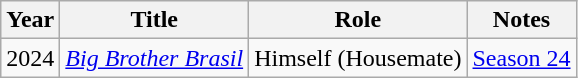<table class="wikitable sortable">
<tr>
<th>Year</th>
<th>Title</th>
<th>Role</th>
<th class="unsortable">Notes</th>
</tr>
<tr>
<td>2024</td>
<td><em><a href='#'>Big Brother Brasil</a></em></td>
<td>Himself (Housemate)</td>
<td><a href='#'>Season 24</a></td>
</tr>
</table>
